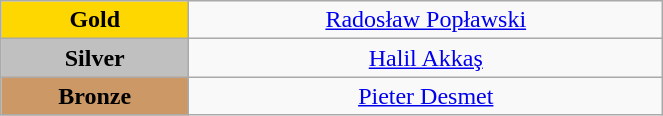<table class="wikitable" style="text-align:center; " width="35%">
<tr>
<td bgcolor="gold"><strong>Gold</strong></td>
<td><a href='#'>Radosław Popławski</a><br>  <small><em></em></small></td>
</tr>
<tr>
<td bgcolor="silver"><strong>Silver</strong></td>
<td><a href='#'>Halil Akkaş</a><br>  <small><em></em></small></td>
</tr>
<tr>
<td bgcolor="CC9966"><strong>Bronze</strong></td>
<td><a href='#'>Pieter Desmet</a><br>  <small><em></em></small></td>
</tr>
</table>
